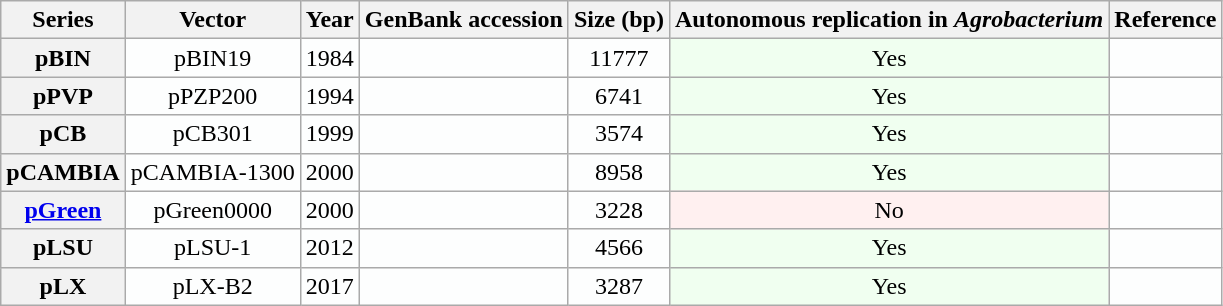<table class="wikitable sortable" style="text-align: center;">
<tr>
<th>Series</th>
<th>Vector</th>
<th>Year</th>
<th>GenBank accession</th>
<th>Size (bp)</th>
<th>Autonomous replication in <em>Agrobacterium</em></th>
<th>Reference</th>
</tr>
<tr>
<th>pBIN</th>
<td style="background: #fdfefe">pBIN19</td>
<td style="background: #fdfefe">1984</td>
<td style="background: #fdfefe"></td>
<td style="background: #fdfefe">11777</td>
<td style="background: #f0fff0">Yes</td>
<td style="background: #fdfefe"></td>
</tr>
<tr>
<th>pPVP</th>
<td style="background: #fdfefe">pPZP200</td>
<td style="background: #fdfefe">1994</td>
<td style="background: #fdfefe"></td>
<td style="background: #fdfefe">6741</td>
<td style="background: #f0fff0">Yes</td>
<td style="background: #fdfefe"></td>
</tr>
<tr>
<th>pCB</th>
<td style="background: #fdfefe">pCB301</td>
<td style="background: #fdfefe">1999</td>
<td style="background: #fdfefe"></td>
<td style="background: #fdfefe">3574</td>
<td style="background: #f0fff0">Yes</td>
<td style="background: #fdfefe"></td>
</tr>
<tr>
<th>pCAMBIA</th>
<td style="background: #fdfefe">pCAMBIA-1300</td>
<td style="background: #fdfefe">2000</td>
<td style="background: #fdfefe"></td>
<td style="background: #fdfefe">8958</td>
<td style="background: #f0fff0">Yes</td>
<td style="background: #fdfefe"></td>
</tr>
<tr>
<th><a href='#'>pGreen</a></th>
<td style="background: #fdfefe">pGreen0000</td>
<td style="background: #fdfefe">2000</td>
<td style="background: #fdfefe"></td>
<td style="background: #fdfefe">3228</td>
<td style="background: #fff0f0">No</td>
<td style="background: #fdfefe"></td>
</tr>
<tr>
<th>pLSU</th>
<td style="background: #fdfefe">pLSU-1</td>
<td style="background: #fdfefe">2012</td>
<td style="background: #fdfefe"></td>
<td style="background: #fdfefe">4566</td>
<td style="background: #f0fff0">Yes</td>
<td style="background: #fdfefe"></td>
</tr>
<tr>
<th>pLX</th>
<td style="background: #fdfefe">pLX-B2</td>
<td style="background: #fdfefe">2017</td>
<td style="background: #fdfefe"></td>
<td style="background: #fdfefe">3287</td>
<td style="background: #f0fff0">Yes</td>
<td style="background: #fdfefe"></td>
</tr>
</table>
